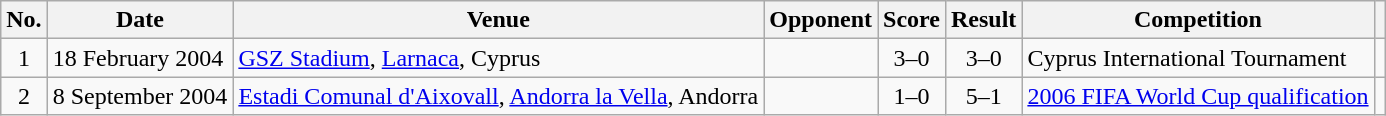<table class="wikitable sortable">
<tr>
<th scope="col">No.</th>
<th scope="col">Date</th>
<th scope="col">Venue</th>
<th scope="col">Opponent</th>
<th scope="col">Score</th>
<th scope="col">Result</th>
<th scope="col">Competition</th>
<th scope="col" class="unsortable"></th>
</tr>
<tr>
<td align="center">1</td>
<td>18 February 2004</td>
<td><a href='#'>GSZ Stadium</a>, <a href='#'>Larnaca</a>, Cyprus</td>
<td></td>
<td align="center">3–0</td>
<td align="center">3–0</td>
<td>Cyprus International Tournament</td>
<td></td>
</tr>
<tr>
<td align="center">2</td>
<td>8 September 2004</td>
<td><a href='#'>Estadi Comunal d'Aixovall</a>, <a href='#'>Andorra la Vella</a>, Andorra</td>
<td></td>
<td align="center">1–0</td>
<td align="center">5–1</td>
<td><a href='#'>2006 FIFA World Cup qualification</a></td>
<td></td>
</tr>
</table>
